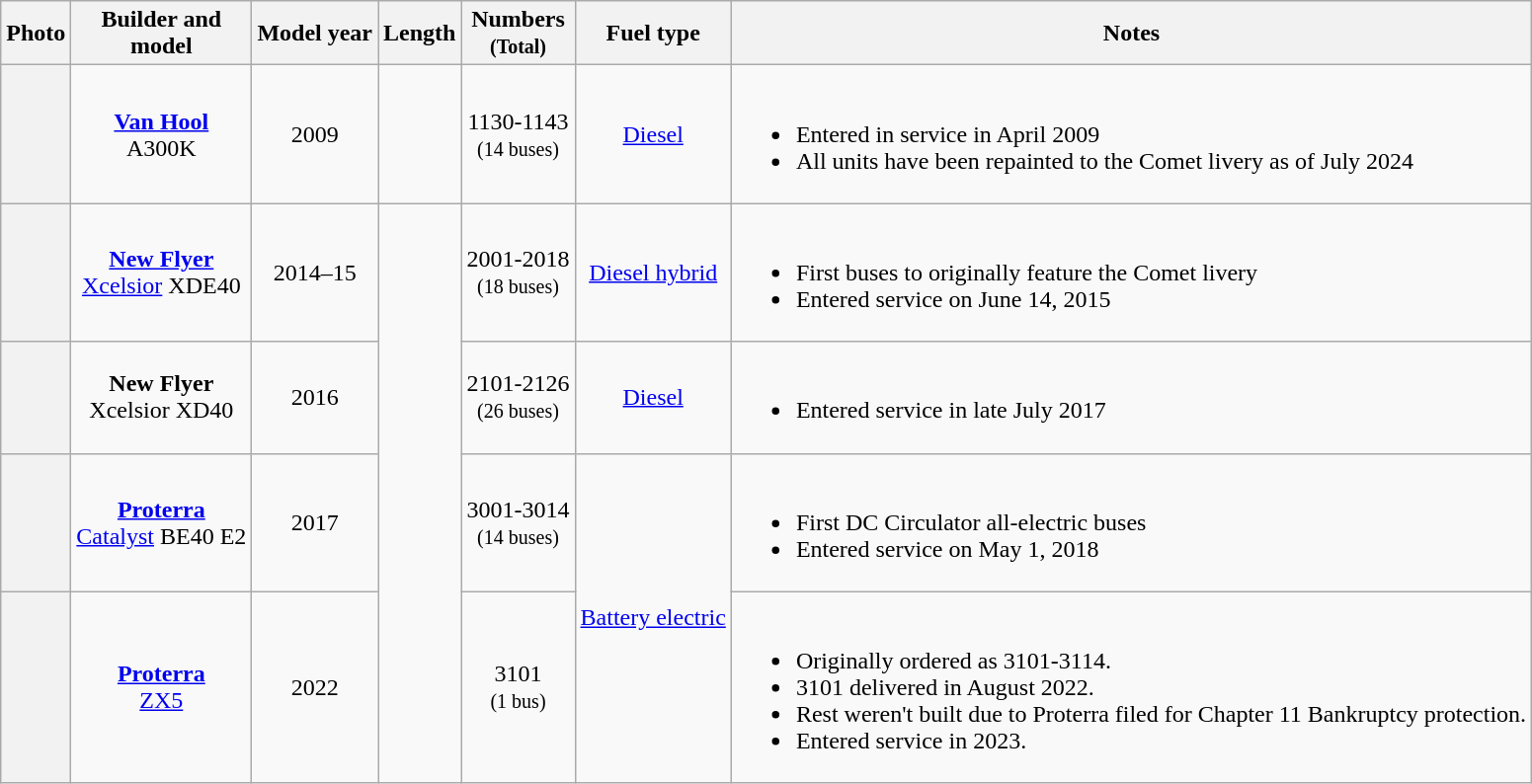<table class="wikitable">
<tr>
<th>Photo</th>
<th>Builder and<br>model</th>
<th>Model year</th>
<th>Length</th>
<th>Numbers<br><small>(Total)</small></th>
<th>Fuel type</th>
<th>Notes</th>
</tr>
<tr>
<th align=center></th>
<td align=center><strong><a href='#'>Van Hool</a></strong><br>A300K</td>
<td align=center>2009</td>
<td align=center></td>
<td align=center>1130-1143<br><small>(14 buses)</small></td>
<td align=center><a href='#'>Diesel</a></td>
<td><br><ul><li>Entered in service in April 2009</li><li>All units have been repainted to the Comet livery as of July 2024</li></ul></td>
</tr>
<tr>
<th align=center></th>
<td align=center><strong><a href='#'>New Flyer</a></strong><br><a href='#'>Xcelsior</a> XDE40</td>
<td align=center>2014–15</td>
<td rowspan=4 align=center></td>
<td align=center>2001-2018<br><small>(18 buses)</small></td>
<td align=center><a href='#'>Diesel hybrid</a></td>
<td><br><ul><li>First buses to originally feature the Comet livery</li><li>Entered service on June 14, 2015</li></ul></td>
</tr>
<tr>
<th align=center></th>
<td align=center><strong>New Flyer</strong><br>Xcelsior XD40</td>
<td align=center>2016</td>
<td align=center>2101-2126<br><small>(26 buses)</small></td>
<td align=center><a href='#'>Diesel</a></td>
<td><br><ul><li>Entered service in late July 2017</li></ul></td>
</tr>
<tr>
<th align=center></th>
<td align=center><strong><a href='#'>Proterra</a></strong><br><a href='#'>Catalyst</a> BE40 E2</td>
<td align=center>2017</td>
<td align=center>3001-3014<br><small>(14 buses)</small></td>
<td rowspan=2 align=center><a href='#'>Battery electric</a></td>
<td><br><ul><li>First DC Circulator all-electric buses</li><li>Entered service on May 1, 2018</li></ul></td>
</tr>
<tr>
<th align=center></th>
<td align=center><strong><a href='#'>Proterra</a></strong><br><a href='#'>ZX5</a></td>
<td align=center>2022</td>
<td align=center>3101<br><small>(1 bus)</small></td>
<td><br><ul><li>Originally ordered as 3101-3114.</li><li>3101 delivered in August 2022.</li><li>Rest weren't built due to Proterra filed for Chapter 11 Bankruptcy protection.</li><li>Entered service in 2023.</li></ul></td>
</tr>
</table>
